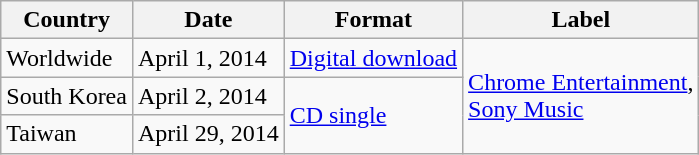<table class="wikitable plainrowheaders">
<tr>
<th scope="col">Country</th>
<th>Date</th>
<th>Format</th>
<th>Label</th>
</tr>
<tr>
<td>Worldwide</td>
<td rowspan="1">April 1, 2014</td>
<td><a href='#'>Digital download</a></td>
<td rowspan="3"><a href='#'>Chrome Entertainment</a>, <br><a href='#'>Sony Music</a></td>
</tr>
<tr>
<td>South Korea</td>
<td>April 2, 2014</td>
<td rowspan="2"><a href='#'>CD single</a></td>
</tr>
<tr>
<td>Taiwan</td>
<td>April 29, 2014</td>
</tr>
</table>
